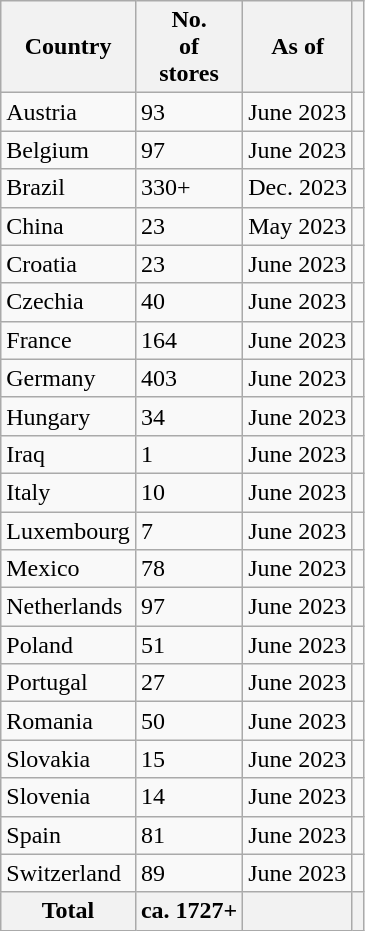<table class= "wikitable sortable">
<tr>
<th>Country</th>
<th>No.<br> of<br>stores</th>
<th>As of</th>
<th></th>
</tr>
<tr>
<td>Austria</td>
<td>93</td>
<td>June 2023</td>
<td></td>
</tr>
<tr>
<td>Belgium</td>
<td>97  </td>
<td>June 2023</td>
<td></td>
</tr>
<tr>
<td>Brazil</td>
<td>330+</td>
<td>Dec. 2023</td>
<td></td>
</tr>
<tr>
<td>China</td>
<td>23</td>
<td>May 2023</td>
<td></td>
</tr>
<tr>
<td>Croatia</td>
<td>23  </td>
<td>June 2023</td>
<td></td>
</tr>
<tr>
<td>Czechia</td>
<td>40</td>
<td>June 2023</td>
<td></td>
</tr>
<tr>
<td>France</td>
<td>164  </td>
<td>June 2023</td>
<td></td>
</tr>
<tr>
<td>Germany</td>
<td>403  </td>
<td>June 2023</td>
<td></td>
</tr>
<tr>
<td>Hungary</td>
<td>34</td>
<td>June 2023</td>
<td></td>
</tr>
<tr>
<td>Iraq</td>
<td>1</td>
<td>June 2023</td>
<td></td>
</tr>
<tr>
<td>Italy</td>
<td>10</td>
<td>June 2023</td>
<td></td>
</tr>
<tr>
<td>Luxembourg</td>
<td>7  </td>
<td>June 2023</td>
<td></td>
</tr>
<tr>
<td>Mexico</td>
<td>78</td>
<td>June 2023</td>
<td></td>
</tr>
<tr>
<td>Netherlands</td>
<td>97  </td>
<td>June 2023</td>
<td></td>
</tr>
<tr>
<td>Poland</td>
<td>51  </td>
<td>June 2023</td>
<td></td>
</tr>
<tr>
<td>Portugal</td>
<td>27  </td>
<td>June 2023</td>
<td></td>
</tr>
<tr>
<td>Romania</td>
<td>50  </td>
<td>June 2023</td>
<td></td>
</tr>
<tr>
<td>Slovakia</td>
<td>15  </td>
<td>June 2023</td>
<td></td>
</tr>
<tr>
<td>Slovenia</td>
<td>14  </td>
<td>June 2023</td>
<td></td>
</tr>
<tr>
<td>Spain</td>
<td>81</td>
<td>June 2023</td>
<td></td>
</tr>
<tr>
<td>Switzerland</td>
<td>89</td>
<td>June 2023</td>
<td></td>
</tr>
<tr>
<th>Total</th>
<th>ca. 1727+</th>
<th></th>
<th></th>
</tr>
</table>
